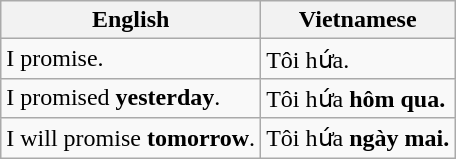<table class="wikitable sortable">
<tr>
<th>English</th>
<th>Vietnamese</th>
</tr>
<tr>
<td>I promise.</td>
<td>Tôi hứa.</td>
</tr>
<tr>
<td>I promised <strong>yesterday</strong>.</td>
<td>Tôi hứa <strong>hôm qua.</strong></td>
</tr>
<tr>
<td>I will promise <strong>tomorrow</strong>.</td>
<td>Tôi hứa <strong>ngày mai.</strong></td>
</tr>
</table>
